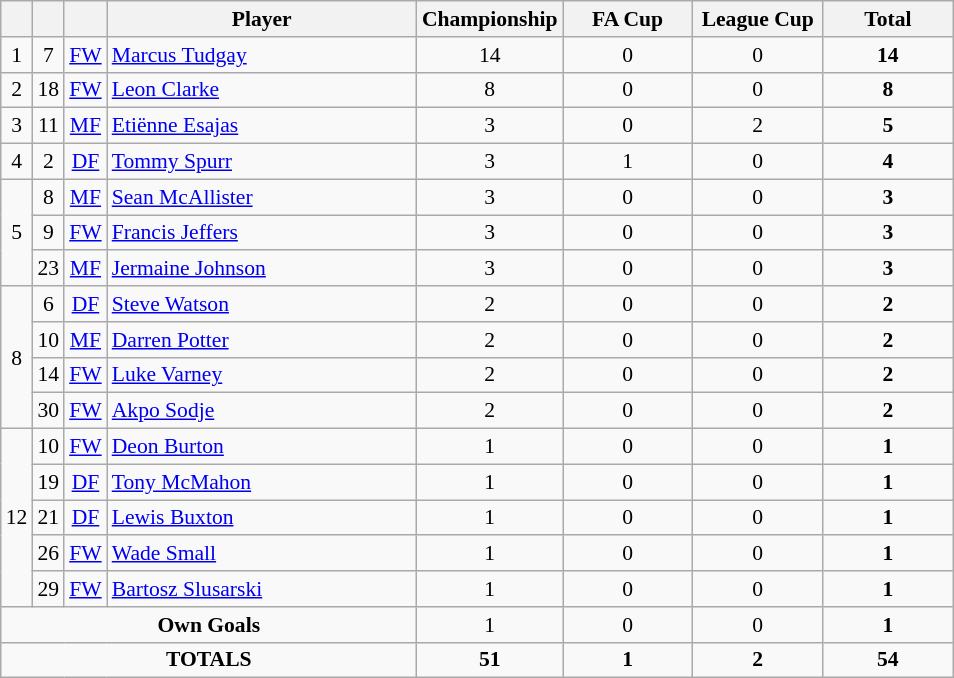<table class="wikitable sortable" style="font-size: 90%; text-align: center;">
<tr>
<th width=10></th>
<th width=10></th>
<th width=10></th>
<th width=200>Player</th>
<th width=80>Championship</th>
<th width=80>FA Cup</th>
<th width=80>League Cup</th>
<th width=80><strong>Total</strong></th>
</tr>
<tr>
<td>1</td>
<td>7</td>
<td><a href='#'>FW</a></td>
<td align=left> <a href='#'>Marcus Tudgay</a></td>
<td>14</td>
<td>0</td>
<td>0</td>
<td><strong>14</strong></td>
</tr>
<tr>
<td>2</td>
<td>18</td>
<td><a href='#'>FW</a></td>
<td align=left> <a href='#'>Leon Clarke</a></td>
<td>8</td>
<td>0</td>
<td>0</td>
<td><strong>8</strong></td>
</tr>
<tr>
<td>3</td>
<td>11</td>
<td><a href='#'>MF</a></td>
<td align=left> <a href='#'>Etiënne Esajas</a></td>
<td>3</td>
<td>0</td>
<td>2</td>
<td><strong>5</strong></td>
</tr>
<tr>
<td>4</td>
<td>2</td>
<td><a href='#'>DF</a></td>
<td align=left> <a href='#'>Tommy Spurr</a></td>
<td>3</td>
<td>1</td>
<td>0</td>
<td><strong>4</strong></td>
</tr>
<tr>
<td rowspan=3>5</td>
<td>8</td>
<td><a href='#'>MF</a></td>
<td align=left> <a href='#'>Sean McAllister</a></td>
<td>3</td>
<td>0</td>
<td>0</td>
<td><strong>3</strong></td>
</tr>
<tr>
<td>9</td>
<td><a href='#'>FW</a></td>
<td align=left> <a href='#'>Francis Jeffers</a></td>
<td>3</td>
<td>0</td>
<td>0</td>
<td><strong>3</strong></td>
</tr>
<tr>
<td>23</td>
<td><a href='#'>MF</a></td>
<td align=left> <a href='#'>Jermaine Johnson</a></td>
<td>3</td>
<td>0</td>
<td>0</td>
<td><strong>3</strong></td>
</tr>
<tr>
<td rowspan=4>8</td>
<td>6</td>
<td><a href='#'>DF</a></td>
<td align=left> <a href='#'>Steve Watson</a></td>
<td>2</td>
<td>0</td>
<td>0</td>
<td><strong>2</strong></td>
</tr>
<tr>
<td>10</td>
<td><a href='#'>MF</a></td>
<td align=left> <a href='#'>Darren Potter</a></td>
<td>2</td>
<td>0</td>
<td>0</td>
<td><strong>2</strong></td>
</tr>
<tr>
<td>14</td>
<td><a href='#'>FW</a></td>
<td align=left> <a href='#'>Luke Varney</a></td>
<td>2</td>
<td>0</td>
<td>0</td>
<td><strong>2</strong></td>
</tr>
<tr>
<td>30</td>
<td><a href='#'>FW</a></td>
<td align=left> <a href='#'>Akpo Sodje</a></td>
<td>2</td>
<td>0</td>
<td>0</td>
<td><strong>2</strong></td>
</tr>
<tr>
<td rowspan=5>12</td>
<td>10</td>
<td><a href='#'>FW</a></td>
<td align=left> <a href='#'>Deon Burton</a></td>
<td>1</td>
<td>0</td>
<td>0</td>
<td><strong>1</strong></td>
</tr>
<tr>
<td>19</td>
<td><a href='#'>DF</a></td>
<td align=left> <a href='#'>Tony McMahon</a></td>
<td>1</td>
<td>0</td>
<td>0</td>
<td><strong>1</strong></td>
</tr>
<tr>
<td>21</td>
<td><a href='#'>DF</a></td>
<td align=left> <a href='#'>Lewis Buxton</a></td>
<td>1</td>
<td>0</td>
<td>0</td>
<td><strong>1</strong></td>
</tr>
<tr>
<td>26</td>
<td><a href='#'>FW</a></td>
<td align=left> <a href='#'>Wade Small</a></td>
<td>1</td>
<td>0</td>
<td>0</td>
<td><strong>1</strong></td>
</tr>
<tr>
<td>29</td>
<td><a href='#'>FW</a></td>
<td align=left> <a href='#'>Bartosz&nbsp;Slusarski</a></td>
<td>1</td>
<td>0</td>
<td>0</td>
<td><strong>1</strong></td>
</tr>
<tr>
<td colspan="4"><strong>Own Goals</strong></td>
<td>1</td>
<td>0</td>
<td>0</td>
<td><strong>1</strong></td>
</tr>
<tr>
<td colspan="4"><strong>TOTALS</strong></td>
<td><strong>51</strong></td>
<td><strong>1</strong></td>
<td><strong>2</strong></td>
<td><strong>54</strong></td>
</tr>
</table>
